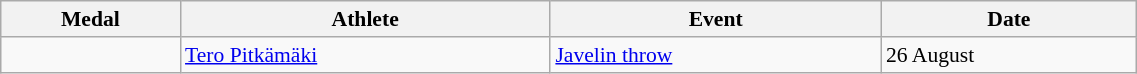<table class="wikitable" style="font-size:90%" width="60%">
<tr>
<th>Medal</th>
<th>Athlete</th>
<th>Event</th>
<th>Date</th>
</tr>
<tr>
<td></td>
<td><a href='#'>Tero Pitkämäki</a></td>
<td><a href='#'>Javelin throw</a></td>
<td>26 August</td>
</tr>
</table>
